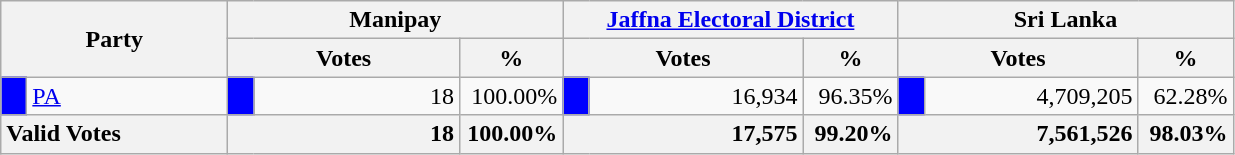<table class="wikitable">
<tr>
<th colspan="2" width="144px"rowspan="2">Party</th>
<th colspan="3" width="216px">Manipay</th>
<th colspan="3" width="216px"><a href='#'>Jaffna Electoral District</a></th>
<th colspan="3" width="216px">Sri Lanka</th>
</tr>
<tr>
<th colspan="2" width="144px">Votes</th>
<th>%</th>
<th colspan="2" width="144px">Votes</th>
<th>%</th>
<th colspan="2" width="144px">Votes</th>
<th>%</th>
</tr>
<tr>
<td style="background-color:blue;" width="10px"></td>
<td style="text-align:left;"><a href='#'>PA</a></td>
<td style="background-color:blue;" width="10px"></td>
<td style="text-align:right;">18</td>
<td style="text-align:right;">100.00%</td>
<td style="background-color:blue;" width="10px"></td>
<td style="text-align:right;">16,934</td>
<td style="text-align:right;">96.35%</td>
<td style="background-color:blue;" width="10px"></td>
<td style="text-align:right;">4,709,205</td>
<td style="text-align:right;">62.28%</td>
</tr>
<tr>
<th colspan="2" width="144px"style="text-align:left;">Valid Votes</th>
<th style="text-align:right;"colspan="2" width="144px">18</th>
<th style="text-align:right;">100.00%</th>
<th style="text-align:right;"colspan="2" width="144px">17,575</th>
<th style="text-align:right;">99.20%</th>
<th style="text-align:right;"colspan="2" width="144px">7,561,526</th>
<th style="text-align:right;">98.03%</th>
</tr>
</table>
